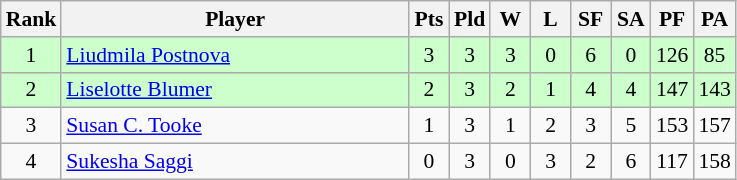<table class=wikitable style="text-align:center; font-size:90%">
<tr>
<th width="20">Rank</th>
<th width="225">Player</th>
<th width="20">Pts</th>
<th width="20">Pld</th>
<th width="20">W</th>
<th width="20">L</th>
<th width="20">SF</th>
<th width="20">SA</th>
<th width="20">PF</th>
<th width="20">PA</th>
</tr>
<tr bgcolor="#ccffcc">
<td>1</td>
<td style="text-align:left"> <a href='#'>Liudmila Postnova</a></td>
<td>3</td>
<td>3</td>
<td>3</td>
<td>0</td>
<td>6</td>
<td>0</td>
<td>126</td>
<td>85</td>
</tr>
<tr bgcolor="#ccffcc">
<td>2</td>
<td style="text-align:left"> <a href='#'>Liselotte Blumer</a></td>
<td>2</td>
<td>3</td>
<td>2</td>
<td>1</td>
<td>4</td>
<td>4</td>
<td>147</td>
<td>143</td>
</tr>
<tr>
<td>3</td>
<td style="text-align:left"> <a href='#'>Susan C. Tooke</a></td>
<td>1</td>
<td>3</td>
<td>1</td>
<td>2</td>
<td>3</td>
<td>5</td>
<td>153</td>
<td>157</td>
</tr>
<tr>
<td>4</td>
<td style="text-align:left"> <a href='#'>Sukesha Saggi</a></td>
<td>0</td>
<td>3</td>
<td>0</td>
<td>3</td>
<td>2</td>
<td>6</td>
<td>117</td>
<td>158</td>
</tr>
</table>
